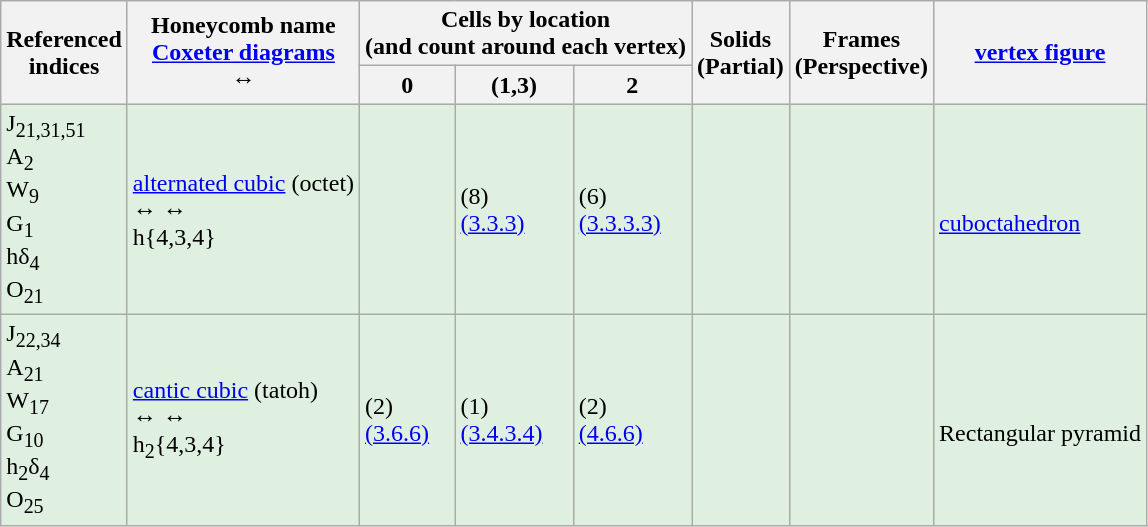<table class="wikitable">
<tr>
<th rowspan=2>Referenced<br>indices</th>
<th rowspan=2>Honeycomb name<br><a href='#'>Coxeter diagrams</a><br> ↔ </th>
<th colspan=3>Cells by location<br>(and count around each vertex)</th>
<th rowspan=2>Solids<br>(Partial)</th>
<th rowspan=2>Frames<br>(Perspective)</th>
<th rowspan=2><a href='#'>vertex figure</a></th>
</tr>
<tr>
<th>0</th>
<th>(1,3)</th>
<th>2</th>
</tr>
<tr BGCOLOR="#e0f0e0">
<td>J<sub>21,31,51</sub><br>A<sub>2</sub><br>W<sub>9</sub><br>G<sub>1</sub><br>hδ<sub>4</sub><br>O<sub>21</sub></td>
<td><a href='#'>alternated cubic</a> (octet)<br> ↔  ↔ <br>h{4,3,4}</td>
<td></td>
<td> (8)<br><a href='#'>(3.3.3)</a></td>
<td> (6)<br><a href='#'>(3.3.3.3)</a></td>
<td></td>
<td></td>
<td><br><a href='#'>cuboctahedron</a></td>
</tr>
<tr BGCOLOR="#e0f0e0">
<td>J<sub>22,34</sub><br>A<sub>21</sub><br>W<sub>17</sub><br>G<sub>10</sub><br>h<sub>2</sub>δ<sub>4</sub><br>O<sub>25</sub></td>
<td><a href='#'>cantic cubic</a> (tatoh)<br> ↔  ↔ <br>h<sub>2</sub>{4,3,4}</td>
<td> (2)<br><a href='#'>(3.6.6)</a></td>
<td> (1)<br><a href='#'>(3.4.3.4)</a></td>
<td> (2)<br><a href='#'>(4.6.6)</a></td>
<td></td>
<td></td>
<td><br>Rectangular pyramid</td>
</tr>
</table>
